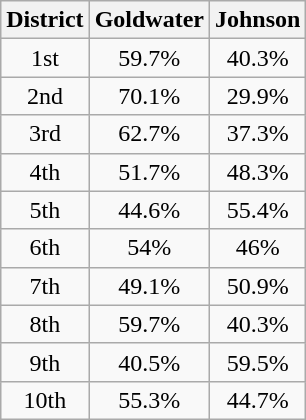<table class="wikitable sortable" - style="text-align:center;">
<tr>
<th>District</th>
<th>Goldwater</th>
<th>Johnson</th>
</tr>
<tr>
<td>1st</td>
<td>59.7%</td>
<td>40.3%</td>
</tr>
<tr>
<td>2nd</td>
<td>70.1%</td>
<td>29.9%</td>
</tr>
<tr>
<td>3rd</td>
<td>62.7%</td>
<td>37.3%</td>
</tr>
<tr>
<td>4th</td>
<td>51.7%</td>
<td>48.3%</td>
</tr>
<tr>
<td>5th</td>
<td>44.6%</td>
<td>55.4%</td>
</tr>
<tr>
<td>6th</td>
<td>54%</td>
<td>46%</td>
</tr>
<tr>
<td>7th</td>
<td>49.1%</td>
<td>50.9%</td>
</tr>
<tr>
<td>8th</td>
<td>59.7%</td>
<td>40.3%</td>
</tr>
<tr>
<td>9th</td>
<td>40.5%</td>
<td>59.5%</td>
</tr>
<tr>
<td>10th</td>
<td>55.3%</td>
<td>44.7%</td>
</tr>
</table>
